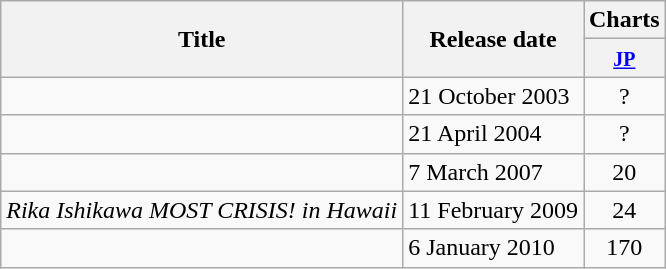<table class="wikitable">
<tr>
<th rowspan="2">Title</th>
<th rowspan="2">Release date</th>
<th>Charts</th>
</tr>
<tr>
<th><small><a href='#'>JP</a><br></small></th>
</tr>
<tr>
<td></td>
<td>21 October 2003</td>
<td align="center">?</td>
</tr>
<tr>
<td></td>
<td>21 April 2004</td>
<td align="center">?</td>
</tr>
<tr>
<td></td>
<td>7 March 2007</td>
<td align="center">20</td>
</tr>
<tr>
<td><em>Rika Ishikawa MOST CRISIS! in Hawaii</em></td>
<td>11 February 2009</td>
<td align="center">24</td>
</tr>
<tr>
<td></td>
<td>6 January 2010</td>
<td align="center">170</td>
</tr>
</table>
